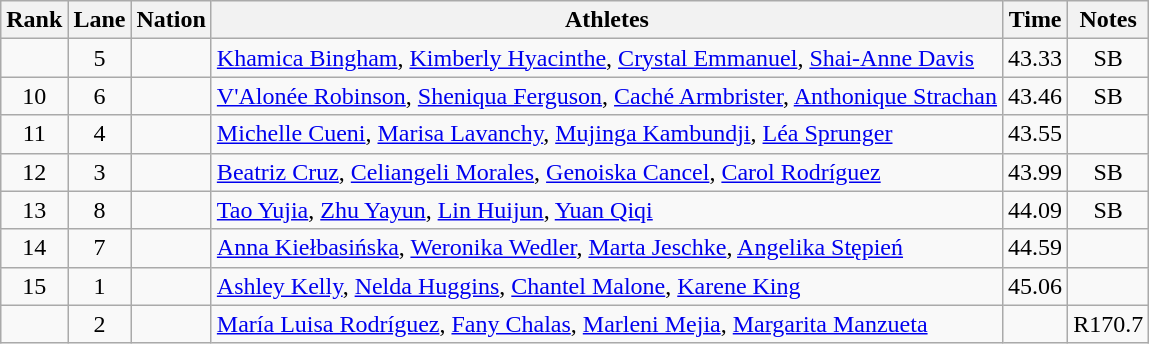<table class="wikitable sortable" style="text-align:center">
<tr>
<th>Rank</th>
<th>Lane</th>
<th>Nation</th>
<th>Athletes</th>
<th>Time</th>
<th>Notes</th>
</tr>
<tr>
<td></td>
<td>5</td>
<td align=left></td>
<td align=left><a href='#'>Khamica Bingham</a>, <a href='#'>Kimberly Hyacinthe</a>, <a href='#'>Crystal Emmanuel</a>, <a href='#'>Shai-Anne Davis</a></td>
<td>43.33</td>
<td>SB</td>
</tr>
<tr>
<td>10</td>
<td>6</td>
<td align=left></td>
<td align=left><a href='#'>V'Alonée Robinson</a>, <a href='#'>Sheniqua Ferguson</a>, <a href='#'>Caché Armbrister</a>, <a href='#'>Anthonique Strachan</a></td>
<td>43.46</td>
<td>SB</td>
</tr>
<tr>
<td>11</td>
<td>4</td>
<td align=left></td>
<td align=left><a href='#'>Michelle Cueni</a>, <a href='#'>Marisa Lavanchy</a>, <a href='#'>Mujinga Kambundji</a>, <a href='#'>Léa Sprunger</a></td>
<td>43.55</td>
<td></td>
</tr>
<tr>
<td>12</td>
<td>3</td>
<td align=left></td>
<td align=left><a href='#'>Beatriz Cruz</a>, <a href='#'>Celiangeli Morales</a>, <a href='#'>Genoiska Cancel</a>, <a href='#'>Carol Rodríguez</a></td>
<td>43.99</td>
<td>SB</td>
</tr>
<tr>
<td>13</td>
<td>8</td>
<td align=left></td>
<td align=left><a href='#'>Tao Yujia</a>, <a href='#'>Zhu Yayun</a>, <a href='#'>Lin Huijun</a>, <a href='#'>Yuan Qiqi</a></td>
<td>44.09</td>
<td>SB</td>
</tr>
<tr>
<td>14</td>
<td>7</td>
<td align=left></td>
<td align=left><a href='#'>Anna Kiełbasińska</a>, <a href='#'>Weronika Wedler</a>, <a href='#'>Marta Jeschke</a>, <a href='#'>Angelika Stępień</a></td>
<td>44.59</td>
<td></td>
</tr>
<tr>
<td>15</td>
<td>1</td>
<td align=left></td>
<td align=left><a href='#'>Ashley Kelly</a>, <a href='#'>Nelda Huggins</a>, <a href='#'>Chantel Malone</a>, <a href='#'>Karene King</a></td>
<td>45.06</td>
<td></td>
</tr>
<tr>
<td></td>
<td>2</td>
<td align=left></td>
<td align=left><a href='#'>María Luisa Rodríguez</a>, <a href='#'>Fany Chalas</a>, <a href='#'>Marleni Mejia</a>, <a href='#'>Margarita Manzueta</a></td>
<td></td>
<td>R170.7</td>
</tr>
</table>
